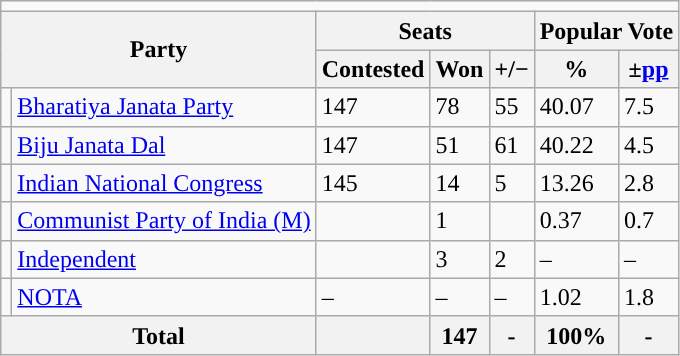<table class="wikitable">
<tr>
<td colspan="7"></td>
</tr>
<tr>
<th colspan="2" rowspan="2">Party</th>
<th colspan="3">Seats</th>
<th colspan="2">Popular Vote</th>
</tr>
<tr>
<th>Contested</th>
<th>Won</th>
<th><strong>+/−</strong></th>
<th>%</th>
<th>±<a href='#'>pp</a></th>
</tr>
<tr>
<td style="background-color: "></td>
<td><a href='#'>Bharatiya Janata Party</a></td>
<td>147</td>
<td>78</td>
<td>55</td>
<td>40.07</td>
<td>7.5</td>
</tr>
<tr>
<td style="background-color: "></td>
<td><a href='#'>Biju Janata Dal</a></td>
<td>147</td>
<td>51</td>
<td>61</td>
<td>40.22</td>
<td>4.5</td>
</tr>
<tr>
<td style="background-color: "></td>
<td><a href='#'>Indian National Congress</a></td>
<td>145</td>
<td>14</td>
<td>5</td>
<td>13.26</td>
<td>2.8</td>
</tr>
<tr>
<td style="background-color: "></td>
<td><a href='#'>Communist Party of India (M)</a></td>
<td></td>
<td>1</td>
<td></td>
<td>0.37</td>
<td>0.7</td>
</tr>
<tr>
<td style="background-color: "></td>
<td><a href='#'>Independent</a></td>
<td></td>
<td>3</td>
<td>2</td>
<td>–</td>
<td>–</td>
</tr>
<tr>
<td style="background-color: "></td>
<td><a href='#'>NOTA</a></td>
<td>–</td>
<td>–</td>
<td>–</td>
<td>1.02</td>
<td>1.8</td>
</tr>
<tr>
<th colspan="2">Total</th>
<th></th>
<th>147</th>
<th>-</th>
<th>100%</th>
<th>-</th>
</tr>
</table>
